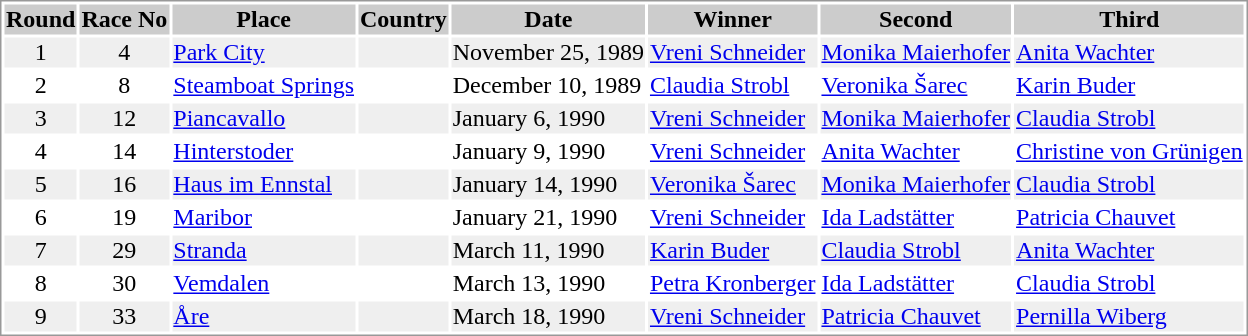<table border="0" style="border: 1px solid #999; background-color:#FFFFFF; text-align:center">
<tr align="center" bgcolor="#CCCCCC">
<th>Round</th>
<th>Race No</th>
<th>Place</th>
<th>Country</th>
<th>Date</th>
<th>Winner</th>
<th>Second</th>
<th>Third</th>
</tr>
<tr bgcolor="#EFEFEF">
<td>1</td>
<td>4</td>
<td align="left"><a href='#'>Park City</a></td>
<td align="left"></td>
<td align="left">November 25, 1989</td>
<td align="left"> <a href='#'>Vreni Schneider</a></td>
<td align="left"> <a href='#'>Monika Maierhofer</a></td>
<td align="left"> <a href='#'>Anita Wachter</a></td>
</tr>
<tr>
<td>2</td>
<td>8</td>
<td align="left"><a href='#'>Steamboat Springs</a></td>
<td align="left"></td>
<td align="left">December 10, 1989</td>
<td align="left"> <a href='#'>Claudia Strobl</a></td>
<td align="left"> <a href='#'>Veronika Šarec</a></td>
<td align="left"> <a href='#'>Karin Buder</a></td>
</tr>
<tr bgcolor="#EFEFEF">
<td>3</td>
<td>12</td>
<td align="left"><a href='#'>Piancavallo</a></td>
<td align="left"></td>
<td align="left">January 6, 1990</td>
<td align="left"> <a href='#'>Vreni Schneider</a></td>
<td align="left"> <a href='#'>Monika Maierhofer</a></td>
<td align="left"> <a href='#'>Claudia Strobl</a></td>
</tr>
<tr>
<td>4</td>
<td>14</td>
<td align="left"><a href='#'>Hinterstoder</a></td>
<td align="left"></td>
<td align="left">January 9, 1990</td>
<td align="left"> <a href='#'>Vreni Schneider</a></td>
<td align="left"> <a href='#'>Anita Wachter</a></td>
<td align="left"> <a href='#'>Christine von Grünigen</a></td>
</tr>
<tr bgcolor="#EFEFEF">
<td>5</td>
<td>16</td>
<td align="left"><a href='#'>Haus im Ennstal</a></td>
<td align="left"></td>
<td align="left">January 14, 1990</td>
<td align="left"> <a href='#'>Veronika Šarec</a></td>
<td align="left"> <a href='#'>Monika Maierhofer</a></td>
<td align="left"> <a href='#'>Claudia Strobl</a></td>
</tr>
<tr>
<td>6</td>
<td>19</td>
<td align="left"><a href='#'>Maribor</a></td>
<td align="left"></td>
<td align="left">January 21, 1990</td>
<td align="left"> <a href='#'>Vreni Schneider</a></td>
<td align="left"> <a href='#'>Ida Ladstätter</a></td>
<td align="left"> <a href='#'>Patricia Chauvet</a></td>
</tr>
<tr bgcolor="#EFEFEF">
<td>7</td>
<td>29</td>
<td align="left"><a href='#'>Stranda</a></td>
<td align="left"></td>
<td align="left">March 11, 1990</td>
<td align="left"> <a href='#'>Karin Buder</a></td>
<td align="left"> <a href='#'>Claudia Strobl</a></td>
<td align="left"> <a href='#'>Anita Wachter</a></td>
</tr>
<tr>
<td>8</td>
<td>30</td>
<td align="left"><a href='#'>Vemdalen</a></td>
<td align="left"></td>
<td align="left">March 13, 1990</td>
<td align="left"> <a href='#'>Petra Kronberger</a></td>
<td align="left"> <a href='#'>Ida Ladstätter</a></td>
<td align="left"> <a href='#'>Claudia Strobl</a></td>
</tr>
<tr bgcolor="#EFEFEF">
<td>9</td>
<td>33</td>
<td align="left"><a href='#'>Åre</a></td>
<td align="left"></td>
<td align="left">March 18, 1990</td>
<td align="left"> <a href='#'>Vreni Schneider</a></td>
<td align="left"> <a href='#'>Patricia Chauvet</a></td>
<td align="left"> <a href='#'>Pernilla Wiberg</a></td>
</tr>
</table>
